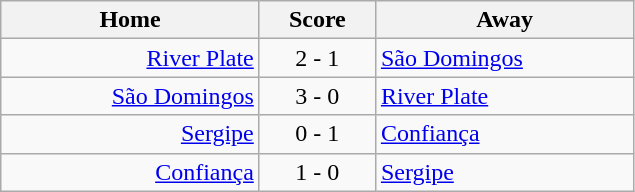<table class="wikitable" style="text-align: center;">
<tr>
<th width=165>Home</th>
<th width=70>Score</th>
<th width=165>Away</th>
</tr>
<tr>
<td style="text-align:right;"><a href='#'>River Plate</a></td>
<td>2 - 1</td>
<td style="text-align:left;"><a href='#'>São Domingos</a></td>
</tr>
<tr>
<td style="text-align:right;"><a href='#'>São Domingos</a></td>
<td>3 - 0</td>
<td style="text-align:left;"><a href='#'>River Plate</a></td>
</tr>
<tr>
<td style="text-align:right;"><a href='#'>Sergipe</a></td>
<td>0 - 1</td>
<td style="text-align:left;"><a href='#'>Confiança</a></td>
</tr>
<tr>
<td style="text-align:right;"><a href='#'>Confiança</a></td>
<td>1 - 0</td>
<td style="text-align:left;"><a href='#'>Sergipe</a></td>
</tr>
</table>
